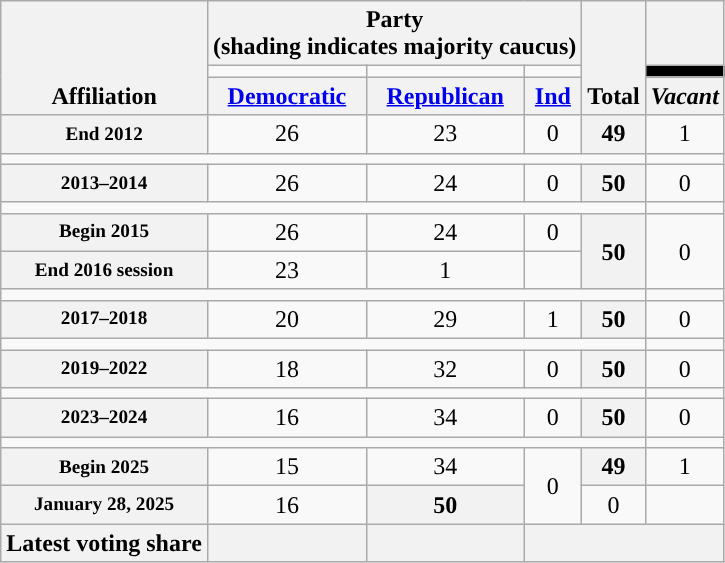<table class=wikitable style="text-align:center">
<tr valign=bottom>
<th rowspan=3>Affiliation</th>
<th colspan=3>Party <div>(shading indicates majority caucus)</div></th>
<th rowspan=3>Total</th>
<th></th>
</tr>
<tr style="height:5px">
<td style="background-color:"></td>
<td style="background-color:"></td>
<td style="background-color:"></td>
<td style="background: black"></td>
</tr>
<tr>
<th><a href='#'>Democratic</a></th>
<th><a href='#'>Republican</a></th>
<th><a href='#'>Ind</a></th>
<th><em>Vacant</em></th>
</tr>
<tr>
<th nowrap style="font-size:80%">End 2012</th>
<td>26</td>
<td>23</td>
<td>0</td>
<th>49</th>
<td>1</td>
</tr>
<tr>
<td colspan=5></td>
</tr>
<tr>
<th nowrap style="font-size:80%">2013–2014</th>
<td>26</td>
<td>24</td>
<td>0</td>
<th>50</th>
<td>0</td>
</tr>
<tr>
<td colspan=5></td>
</tr>
<tr>
<th nowrap style="font-size:80%">Begin 2015</th>
<td>26</td>
<td>24</td>
<td>0</td>
<th rowspan=2>50</th>
<td rowspan=2>0</td>
</tr>
<tr>
<th nowrap style="font-size:80%">End 2016 session</th>
<td>23</td>
<td>1</td>
</tr>
<tr>
<td colspan=5></td>
</tr>
<tr>
<th nowrap style="font-size:80%">2017–2018</th>
<td>20</td>
<td>29</td>
<td>1</td>
<th>50</th>
<td>0</td>
</tr>
<tr>
<td colspan=5></td>
</tr>
<tr>
<th nowrap style="font-size:80%">2019–2022</th>
<td>18</td>
<td>32</td>
<td>0</td>
<th>50</th>
<td>0</td>
</tr>
<tr>
<td colspan=5></td>
</tr>
<tr>
<th nowrap style="font-size:80%">2023–2024</th>
<td>16</td>
<td>34</td>
<td>0</td>
<th>50</th>
<td>0</td>
</tr>
<tr>
<td colspan=5></td>
</tr>
<tr>
<th nowrap style="font-size:80%">Begin 2025</th>
<td>15</td>
<td>34</td>
<td rowspan=2>0</td>
<th>49</th>
<td>1</td>
</tr>
<tr>
<th nowrap style="font-size:80%">January 28, 2025</th>
<td>16</td>
<th>50</th>
<td>0</td>
</tr>
<tr>
<th>Latest voting share</th>
<th></th>
<th></th>
<th colspan=3></th>
</tr>
</table>
